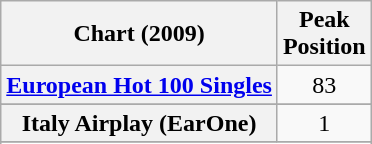<table class="wikitable sortable plainrowheaders">
<tr>
<th>Chart (2009)</th>
<th>Peak<br>Position</th>
</tr>
<tr>
<th scope="row"><a href='#'>European Hot 100 Singles</a></th>
<td style="text-align:center;">83</td>
</tr>
<tr>
</tr>
<tr>
<th scope="row">Italy Airplay (EarOne)</th>
<td style="text-align:center;">1</td>
</tr>
<tr>
</tr>
<tr>
</tr>
</table>
